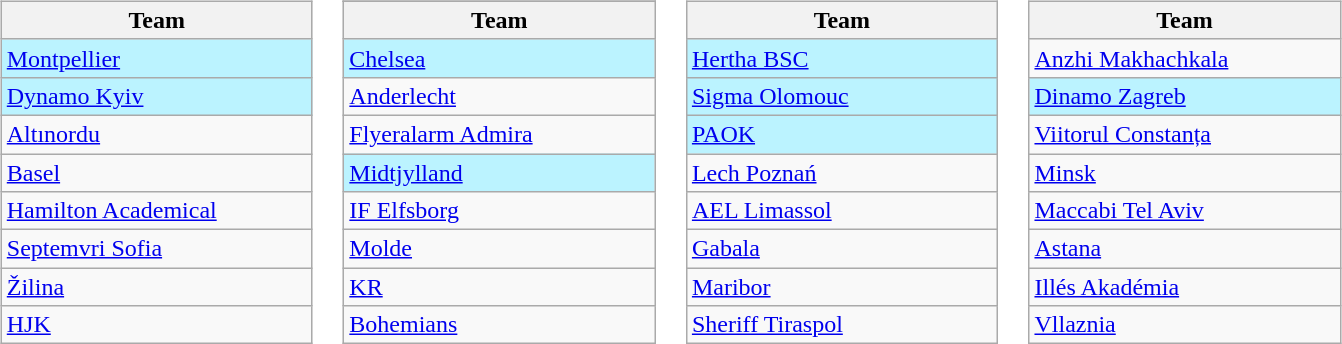<table>
<tr valign=top>
<td><br><table class="wikitable">
<tr>
<th width=200>Team</th>
</tr>
<tr bgcolor=#BBF3FF>
<td> <a href='#'>Montpellier</a></td>
</tr>
<tr bgcolor=#BBF3FF>
<td> <a href='#'>Dynamo Kyiv</a></td>
</tr>
<tr>
<td> <a href='#'>Altınordu</a></td>
</tr>
<tr>
<td> <a href='#'>Basel</a></td>
</tr>
<tr>
<td> <a href='#'>Hamilton Academical</a></td>
</tr>
<tr>
<td> <a href='#'>Septemvri Sofia</a></td>
</tr>
<tr>
<td> <a href='#'>Žilina</a></td>
</tr>
<tr>
<td> <a href='#'>HJK</a></td>
</tr>
</table>
</td>
<td><br><table class="wikitable">
<tr>
</tr>
<tr>
<th width=200>Team</th>
</tr>
<tr bgcolor=#BBF3FF>
<td> <a href='#'>Chelsea</a></td>
</tr>
<tr>
<td> <a href='#'>Anderlecht</a></td>
</tr>
<tr>
<td> <a href='#'>Flyeralarm Admira</a></td>
</tr>
<tr bgcolor=#BBF3FF>
<td> <a href='#'>Midtjylland</a></td>
</tr>
<tr>
<td> <a href='#'>IF Elfsborg</a></td>
</tr>
<tr>
<td> <a href='#'>Molde</a></td>
</tr>
<tr>
<td> <a href='#'>KR</a></td>
</tr>
<tr>
<td> <a href='#'>Bohemians</a></td>
</tr>
</table>
</td>
<td><br><table class="wikitable">
<tr>
<th width=200>Team</th>
</tr>
<tr bgcolor=#BBF3FF>
<td> <a href='#'>Hertha BSC</a></td>
</tr>
<tr bgcolor=#BBF3FF>
<td> <a href='#'>Sigma Olomouc</a></td>
</tr>
<tr bgcolor=#BBF3FF>
<td> <a href='#'>PAOK</a></td>
</tr>
<tr>
<td> <a href='#'>Lech Poznań</a></td>
</tr>
<tr>
<td> <a href='#'>AEL Limassol</a></td>
</tr>
<tr>
<td> <a href='#'>Gabala</a></td>
</tr>
<tr>
<td> <a href='#'>Maribor</a></td>
</tr>
<tr>
<td> <a href='#'>Sheriff Tiraspol</a></td>
</tr>
</table>
</td>
<td><br><table class="wikitable">
<tr>
<th width=200>Team</th>
</tr>
<tr>
<td> <a href='#'>Anzhi Makhachkala</a></td>
</tr>
<tr bgcolor=#BBF3FF>
<td> <a href='#'>Dinamo Zagreb</a></td>
</tr>
<tr>
<td> <a href='#'>Viitorul Constanța</a></td>
</tr>
<tr>
<td> <a href='#'>Minsk</a></td>
</tr>
<tr>
<td> <a href='#'>Maccabi Tel Aviv</a></td>
</tr>
<tr>
<td> <a href='#'>Astana</a></td>
</tr>
<tr>
<td> <a href='#'>Illés Akadémia</a></td>
</tr>
<tr>
<td> <a href='#'>Vllaznia</a></td>
</tr>
</table>
</td>
</tr>
</table>
